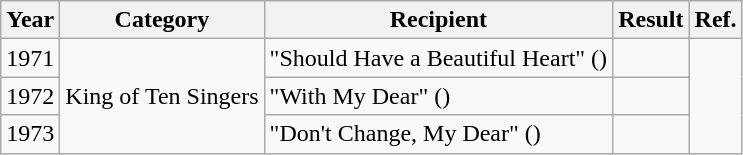<table class="wikitable">
<tr>
<th>Year</th>
<th>Category</th>
<th>Recipient</th>
<th>Result</th>
<th>Ref.</th>
</tr>
<tr>
<td>1971</td>
<td rowspan="3">King of Ten Singers</td>
<td>"Should Have a Beautiful Heart" ()</td>
<td></td>
<td rowspan="3"></td>
</tr>
<tr>
<td>1972</td>
<td>"With My Dear" ()</td>
<td></td>
</tr>
<tr>
<td>1973</td>
<td>"Don't Change, My Dear" ()</td>
<td></td>
</tr>
</table>
